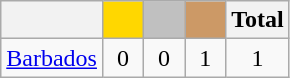<table class="wikitable">
<tr>
<th></th>
<th style="background-color:gold">        </th>
<th style="background-color:silver">      </th>
<th style="background-color:#CC9966">      </th>
<th>Total</th>
</tr>
<tr align="center">
<td> <a href='#'>Barbados</a></td>
<td>0</td>
<td>0</td>
<td>1</td>
<td>1</td>
</tr>
</table>
